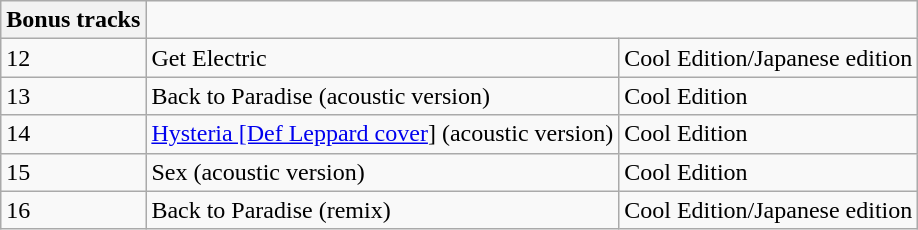<table class="wikitable collapsible collapsed">
<tr>
<th>Bonus tracks</th>
</tr>
<tr>
<td>12</td>
<td>Get Electric</td>
<td>Cool Edition/Japanese edition</td>
</tr>
<tr>
<td>13</td>
<td>Back to Paradise (acoustic version)</td>
<td>Cool Edition</td>
</tr>
<tr>
<td>14</td>
<td><a href='#'>Hysteria [Def Leppard cover</a>] (acoustic version)</td>
<td>Cool Edition</td>
</tr>
<tr>
<td>15</td>
<td>Sex (acoustic version)</td>
<td>Cool Edition</td>
</tr>
<tr>
<td>16</td>
<td>Back to Paradise (remix)</td>
<td>Cool Edition/Japanese edition</td>
</tr>
</table>
